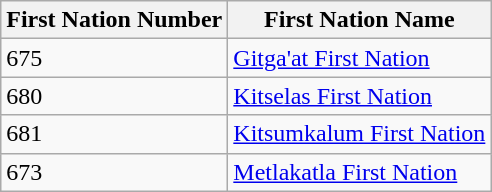<table class="wikitable">
<tr>
<th>First Nation Number</th>
<th>First Nation Name</th>
</tr>
<tr>
<td>675</td>
<td><a href='#'>Gitga'at First Nation</a></td>
</tr>
<tr>
<td>680</td>
<td><a href='#'>Kitselas First Nation</a></td>
</tr>
<tr>
<td>681</td>
<td><a href='#'>Kitsumkalum First Nation</a></td>
</tr>
<tr>
<td>673</td>
<td><a href='#'>Metlakatla First Nation</a></td>
</tr>
</table>
